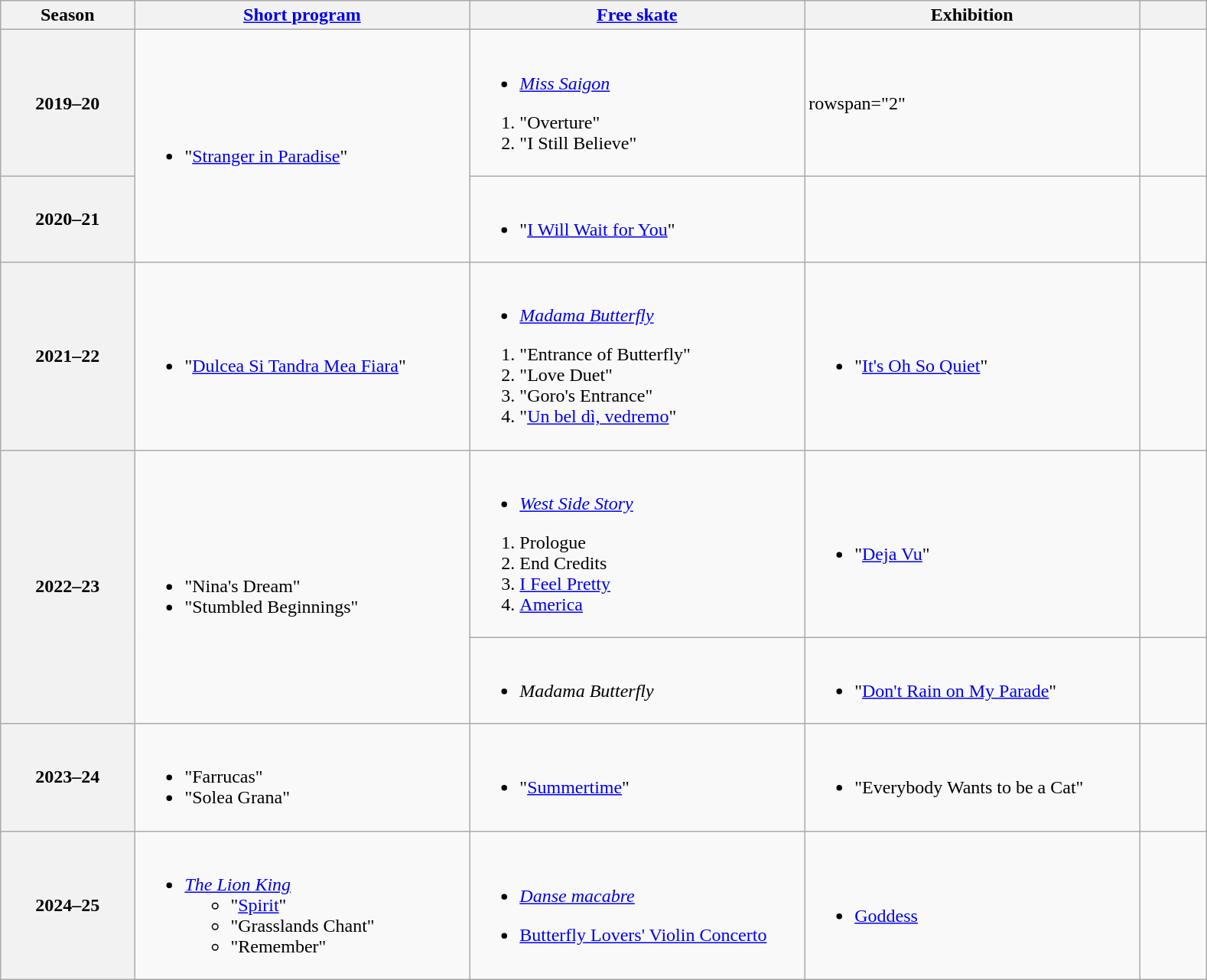<table class="wikitable unsortable" style="text-align:left">
<tr>
<th scope="col" style="text-align:center; width:10%">Season</th>
<th scope="col" style="text-align:center; width:25%"><a href='#'>Short program</a></th>
<th scope="col" style="text-align:center; width:25%"><a href='#'>Free skate</a></th>
<th scope="col" style="text-align:center; width:25%">Exhibition</th>
<th scope="col" style="text-align:center; width:5%"></th>
</tr>
<tr>
<th scope="row">2019–20</th>
<td rowspan="2"><br><ul><li>"<a href='#'>Stranger in Paradise</a>"<br></li></ul></td>
<td><br><ul><li><em><a href='#'>Miss Saigon</a></em></li></ul><ol><li>"Overture"</li><li>"I Still Believe"<br></li></ol></td>
<td>rowspan="2" </td>
<td></td>
</tr>
<tr>
<th scope="row">2020–21</th>
<td><br><ul><li>"<a href='#'>I Will Wait for You</a>"<br></li></ul></td>
<td></td>
</tr>
<tr>
<th scope="row">2021–22</th>
<td><br><ul><li>"<a href='#'>Dulcea Si Tandra Mea Fiara</a>"<br></li></ul></td>
<td><br><ul><li><em><a href='#'>Madama Butterfly</a></em></li></ul><ol><li>"Entrance of Butterfly"</li><li>"Love Duet"</li><li>"Goro's Entrance"</li><li>"<a href='#'>Un bel dì, vedremo</a>"<br></li></ol></td>
<td><br><ul><li>"<a href='#'>It's Oh So Quiet</a>"<br></li></ul></td>
<td></td>
</tr>
<tr>
<th rowspan="2">2022–23</th>
<td rowspan="2"><br><ul><li>"Nina's Dream"</li><li>"Stumbled Beginnings"<br></li></ul></td>
<td><br><ul><li><em><a href='#'>West Side Story</a></em></li></ul><ol><li>Prologue</li><li>End Credits</li><li><a href='#'>I Feel Pretty</a><br></li><li><a href='#'>America</a><br></li></ol></td>
<td><br><ul><li>"<a href='#'>Deja Vu</a>"<br></li></ul></td>
<td></td>
</tr>
<tr>
<td><br><ul><li><em>Madama Butterfly</em></li></ul></td>
<td><br><ul><li>"<a href='#'>Don't Rain on My Parade</a>"<br></li></ul></td>
<td></td>
</tr>
<tr>
<th scope="row">2023–24</th>
<td><br><ul><li>"Farrucas"<br></li><li>"Solea Grana"<br></li></ul></td>
<td><br><ul><li>"<a href='#'>Summertime</a>"<br></li></ul></td>
<td><br><ul><li>"Everybody Wants to be a Cat"<br></li></ul></td>
<td></td>
</tr>
<tr>
<th scope="row">2024–25</th>
<td><br><ul><li><em><a href='#'>The Lion King</a></em><ul><li>"<a href='#'>Spirit</a>"<br></li><li>"Grasslands Chant" <br></li><li>"Remember" <br></li></ul></li></ul></td>
<td><br><ul><li><em><a href='#'>Danse macabre</a></em><br></li></ul><ul><li><a href='#'>Butterfly Lovers' Violin Concerto</a> <br> </li></ul></td>
<td><br><ul><li><a href='#'>Goddess</a> <br> </li></ul></td>
<td></td>
</tr>
</table>
